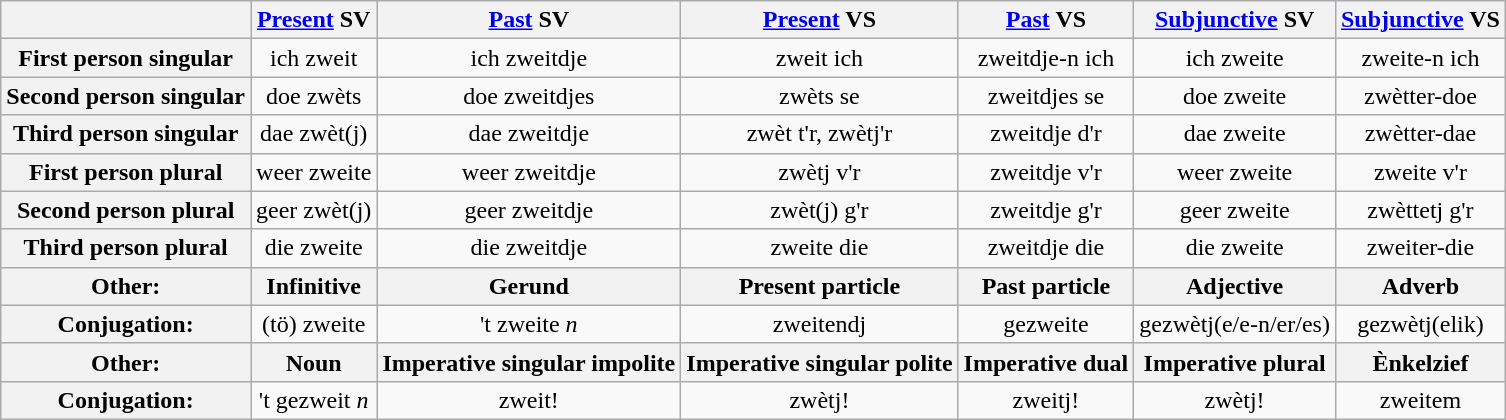<table class="wikitable" style="text-align: center;">
<tr>
<th></th>
<th><a href='#'>Present</a> SV</th>
<th><a href='#'>Past</a> SV</th>
<th><a href='#'>Present</a> VS</th>
<th><a href='#'>Past</a> VS</th>
<th><a href='#'>Subjunctive</a> SV</th>
<th><a href='#'>Subjunctive</a> VS</th>
</tr>
<tr>
<th>First person singular</th>
<td>ich zweit</td>
<td>ich zweitdje</td>
<td>zweit ich</td>
<td>zweitdje-n ich</td>
<td>ich zweite</td>
<td>zweite-n ich</td>
</tr>
<tr>
<th>Second person singular</th>
<td>doe zwèts</td>
<td>doe zweitdjes</td>
<td>zwèts se</td>
<td>zweitdjes se</td>
<td>doe zweite</td>
<td>zwètter-doe</td>
</tr>
<tr>
<th>Third person singular</th>
<td>dae zwèt(j)</td>
<td>dae zweitdje</td>
<td>zwèt t'r, zwètj'r</td>
<td>zweitdje d'r</td>
<td>dae zweite</td>
<td>zwètter-dae</td>
</tr>
<tr>
<th>First person plural</th>
<td>weer zweite</td>
<td>weer zweitdje</td>
<td>zwètj v'r</td>
<td>zweitdje v'r</td>
<td>weer zweite</td>
<td>zweite v'r</td>
</tr>
<tr>
<th>Second person plural</th>
<td>geer zwèt(j)</td>
<td>geer zweitdje</td>
<td>zwèt(j) g'r</td>
<td>zweitdje g'r</td>
<td>geer zweite</td>
<td>zwèttetj g'r</td>
</tr>
<tr>
<th>Third person plural</th>
<td>die zweite</td>
<td>die zweitdje</td>
<td>zweite die</td>
<td>zweitdje die</td>
<td>die zweite</td>
<td>zweiter-die</td>
</tr>
<tr>
<th>Other:</th>
<th>Infinitive</th>
<th>Gerund</th>
<th>Present particle</th>
<th>Past particle</th>
<th>Adjective</th>
<th>Adverb</th>
</tr>
<tr>
<th>Conjugation:</th>
<td>(tö) zweite</td>
<td>'t zweite <em>n</em></td>
<td>zweitendj</td>
<td>gezweite</td>
<td>gezwètj(e/e-n/er/es)</td>
<td>gezwètj(elik)</td>
</tr>
<tr>
<th>Other:</th>
<th>Noun</th>
<th>Imperative singular impolite</th>
<th>Imperative singular polite</th>
<th>Imperative dual</th>
<th>Imperative plural</th>
<th>Ènkelzief</th>
</tr>
<tr>
<th>Conjugation:</th>
<td>'t gezweit <em>n</em></td>
<td>zweit!</td>
<td>zwètj!</td>
<td>zweitj!</td>
<td>zwètj!</td>
<td>zweitem</td>
</tr>
</table>
